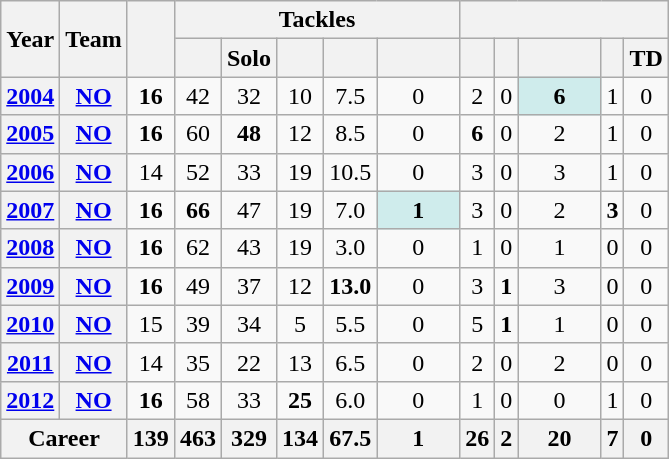<table class="wikitable" style="text-align: center;">
<tr>
<th rowspan="2">Year</th>
<th rowspan="2">Team</th>
<th rowspan="2"></th>
<th colspan="5">Tackles</th>
<th colspan="5"></th>
</tr>
<tr>
<th></th>
<th>Solo</th>
<th></th>
<th></th>
<th></th>
<th></th>
<th></th>
<th></th>
<th></th>
<th>TD</th>
</tr>
<tr>
<th><a href='#'>2004</a></th>
<th><a href='#'>NO</a></th>
<td><strong>16</strong></td>
<td>42</td>
<td>32</td>
<td>10</td>
<td>7.5</td>
<td>0</td>
<td>2</td>
<td>0</td>
<td style="background:#CFECEC; width:3em;"><strong>6</strong></td>
<td>1</td>
<td>0</td>
</tr>
<tr>
<th><a href='#'>2005</a></th>
<th><a href='#'>NO</a></th>
<td><strong>16</strong></td>
<td>60</td>
<td><strong>48</strong></td>
<td>12</td>
<td>8.5</td>
<td>0</td>
<td><strong>6</strong></td>
<td>0</td>
<td>2</td>
<td>1</td>
<td>0</td>
</tr>
<tr>
<th><a href='#'>2006</a></th>
<th><a href='#'>NO</a></th>
<td>14</td>
<td>52</td>
<td>33</td>
<td>19</td>
<td>10.5</td>
<td>0</td>
<td>3</td>
<td>0</td>
<td>3</td>
<td>1</td>
<td>0</td>
</tr>
<tr>
<th><a href='#'>2007</a></th>
<th><a href='#'>NO</a></th>
<td><strong>16</strong></td>
<td><strong>66</strong></td>
<td>47</td>
<td>19</td>
<td>7.0</td>
<td style="background:#CFECEC; width:3em;"><strong>1</strong></td>
<td>3</td>
<td>0</td>
<td>2</td>
<td><strong>3</strong></td>
<td>0</td>
</tr>
<tr>
<th><a href='#'>2008</a></th>
<th><a href='#'>NO</a></th>
<td><strong>16</strong></td>
<td>62</td>
<td>43</td>
<td>19</td>
<td>3.0</td>
<td>0</td>
<td>1</td>
<td>0</td>
<td>1</td>
<td>0</td>
<td>0</td>
</tr>
<tr>
<th><a href='#'>2009</a></th>
<th><a href='#'>NO</a></th>
<td><strong>16</strong></td>
<td>49</td>
<td>37</td>
<td>12</td>
<td><strong>13.0</strong></td>
<td>0</td>
<td>3</td>
<td><strong>1</strong></td>
<td>3</td>
<td>0</td>
<td>0</td>
</tr>
<tr>
<th><a href='#'>2010</a></th>
<th><a href='#'>NO</a></th>
<td>15</td>
<td>39</td>
<td>34</td>
<td>5</td>
<td>5.5</td>
<td>0</td>
<td>5</td>
<td><strong>1</strong></td>
<td>1</td>
<td>0</td>
<td>0</td>
</tr>
<tr>
<th><a href='#'>2011</a></th>
<th><a href='#'>NO</a></th>
<td>14</td>
<td>35</td>
<td>22</td>
<td>13</td>
<td>6.5</td>
<td>0</td>
<td>2</td>
<td>0</td>
<td>2</td>
<td>0</td>
<td>0</td>
</tr>
<tr>
<th><a href='#'>2012</a></th>
<th><a href='#'>NO</a></th>
<td><strong>16</strong></td>
<td>58</td>
<td>33</td>
<td><strong>25</strong></td>
<td>6.0</td>
<td>0</td>
<td>1</td>
<td>0</td>
<td>0</td>
<td>1</td>
<td>0</td>
</tr>
<tr>
<th colspan="2">Career</th>
<th>139</th>
<th>463</th>
<th>329</th>
<th>134</th>
<th>67.5</th>
<th>1</th>
<th>26</th>
<th>2</th>
<th>20</th>
<th>7</th>
<th>0</th>
</tr>
</table>
